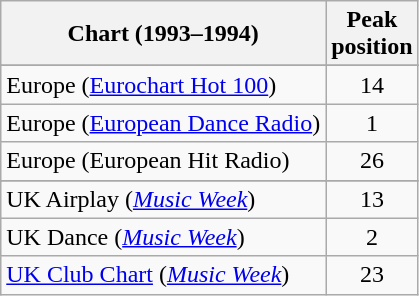<table class="wikitable sortable">
<tr>
<th>Chart (1993–1994)</th>
<th>Peak<br>position</th>
</tr>
<tr>
</tr>
<tr>
</tr>
<tr>
</tr>
<tr>
<td>Europe (<a href='#'>Eurochart Hot 100</a>)</td>
<td align="center">14</td>
</tr>
<tr>
<td>Europe (<a href='#'>European Dance Radio</a>)</td>
<td align="center">1</td>
</tr>
<tr>
<td>Europe (European Hit Radio)</td>
<td align="center">26</td>
</tr>
<tr>
</tr>
<tr>
</tr>
<tr>
</tr>
<tr>
</tr>
<tr>
</tr>
<tr>
</tr>
<tr>
</tr>
<tr>
</tr>
<tr>
<td>UK Airplay (<em><a href='#'>Music Week</a></em>)</td>
<td align="center">13</td>
</tr>
<tr>
<td>UK Dance (<em><a href='#'>Music Week</a></em>)</td>
<td align="center">2</td>
</tr>
<tr>
<td><a href='#'>UK Club Chart</a> (<em><a href='#'>Music Week</a></em>)</td>
<td align="center">23</td>
</tr>
</table>
